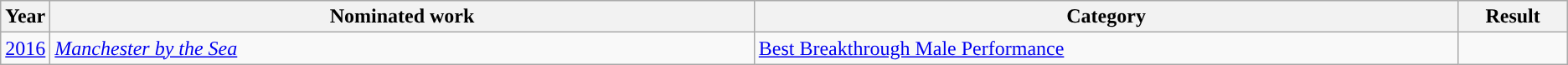<table class="wikitable">
<tr>
<th scope="col" style="width:1em;">Year</th>
<th scope="col" style="width:35em;">Nominated work</th>
<th scope="col" style="width:35em;">Category</th>
<th scope="col" style="width:5em;">Result</th>
</tr>
<tr>
<td><a href='#'>2016</a></td>
<td><em><a href='#'>Manchester by the Sea</a></em></td>
<td><a href='#'>Best Breakthrough Male Performance</a></td>
<td></td>
</tr>
</table>
